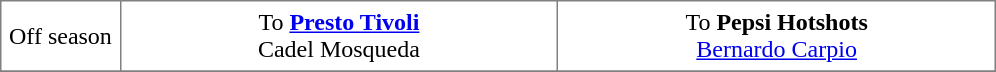<table border="1" style="border-collapse:collapse; text-align: center" cellpadding="5">
<tr>
<td style="width:12%">Off season</td>
<td style="width:44%" valign="top">To <strong><a href='#'>Presto Tivoli</a></strong><br>Cadel Mosqueda</td>
<td style="width:44%" valign="top">To <strong>Pepsi Hotshots</strong><br><a href='#'>Bernardo Carpio</a></td>
</tr>
<tr>
</tr>
</table>
